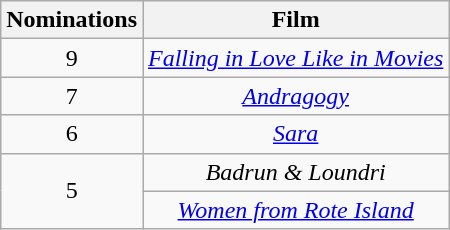<table class="wikitable plainrowheaders" style="text-align:center;">
<tr>
<th scope="col" style="width:55px;">Nominations</th>
<th scope="col" style="text-align:center;">Film</th>
</tr>
<tr>
<td>9</td>
<td><em><a href='#'>Falling in Love Like in Movies</a></em></td>
</tr>
<tr>
<td>7</td>
<td><em><a href='#'>Andragogy</a></em></td>
</tr>
<tr>
<td>6</td>
<td><em><a href='#'>Sara</a></em></td>
</tr>
<tr>
<td rowspan="2">5</td>
<td><em>Badrun & Loundri</em></td>
</tr>
<tr>
<td><em><a href='#'>Women from Rote Island</a></em></td>
</tr>
</table>
